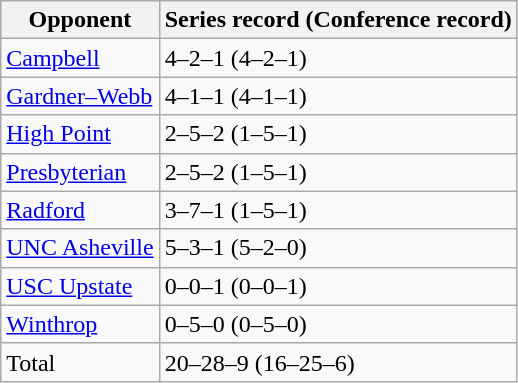<table class="wikitable">
<tr>
<th>Opponent</th>
<th>Series record (Conference record)</th>
</tr>
<tr>
<td><a href='#'>Campbell</a></td>
<td>4–2–1 (4–2–1)</td>
</tr>
<tr>
<td><a href='#'>Gardner–Webb</a></td>
<td>4–1–1 (4–1–1)</td>
</tr>
<tr>
<td><a href='#'>High Point</a></td>
<td>2–5–2 (1–5–1)</td>
</tr>
<tr>
<td><a href='#'>Presbyterian</a></td>
<td>2–5–2 (1–5–1)</td>
</tr>
<tr>
<td><a href='#'>Radford</a></td>
<td>3–7–1 (1–5–1)</td>
</tr>
<tr>
<td><a href='#'>UNC Asheville</a></td>
<td>5–3–1 (5–2–0)</td>
</tr>
<tr>
<td><a href='#'>USC Upstate</a></td>
<td>0–0–1 (0–0–1)</td>
</tr>
<tr>
<td><a href='#'>Winthrop</a></td>
<td>0–5–0 (0–5–0)</td>
</tr>
<tr>
<td>Total</td>
<td>20–28–9 (16–25–6)</td>
</tr>
</table>
